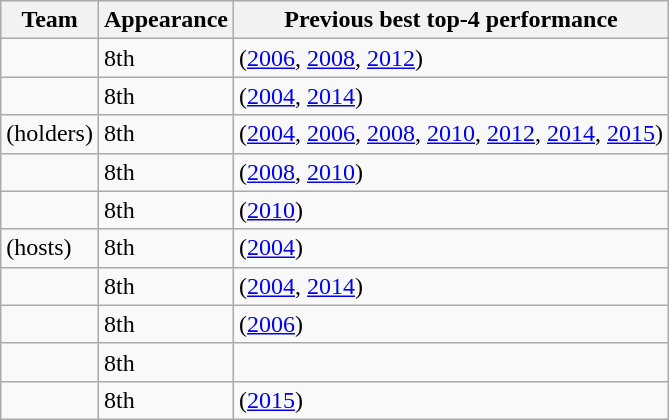<table class="wikitable sortable" style="text-align: left;">
<tr>
<th>Team</th>
<th data-sort-type="number">Appearance</th>
<th>Previous best top-4 performance</th>
</tr>
<tr>
<td></td>
<td>8th</td>
<td> (<a href='#'>2006</a>, <a href='#'>2008</a>, <a href='#'>2012</a>)</td>
</tr>
<tr>
<td></td>
<td>8th</td>
<td> (<a href='#'>2004</a>, <a href='#'>2014</a>)</td>
</tr>
<tr>
<td> (holders)</td>
<td>8th</td>
<td> (<a href='#'>2004</a>, <a href='#'>2006</a>, <a href='#'>2008</a>, <a href='#'>2010</a>, <a href='#'>2012</a>, <a href='#'>2014</a>, <a href='#'>2015</a>)</td>
</tr>
<tr>
<td></td>
<td>8th</td>
<td> (<a href='#'>2008</a>, <a href='#'>2010</a>)</td>
</tr>
<tr>
<td></td>
<td>8th</td>
<td> (<a href='#'>2010</a>)</td>
</tr>
<tr>
<td> (hosts)</td>
<td>8th</td>
<td> (<a href='#'>2004</a>)</td>
</tr>
<tr>
<td></td>
<td>8th</td>
<td> (<a href='#'>2004</a>, <a href='#'>2014</a>)</td>
</tr>
<tr>
<td></td>
<td>8th</td>
<td> (<a href='#'>2006</a>)</td>
</tr>
<tr>
<td></td>
<td>8th</td>
<td></td>
</tr>
<tr>
<td></td>
<td>8th</td>
<td> (<a href='#'>2015</a>)</td>
</tr>
</table>
